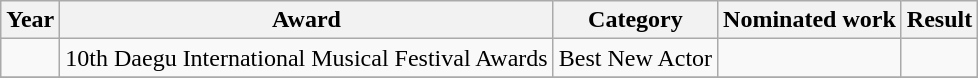<table class="wikitable">
<tr>
<th>Year</th>
<th>Award</th>
<th>Category</th>
<th>Nominated work</th>
<th>Result</th>
</tr>
<tr>
<td></td>
<td>10th Daegu International Musical Festival Awards</td>
<td>Best New Actor</td>
<td></td>
<td></td>
</tr>
<tr>
</tr>
</table>
